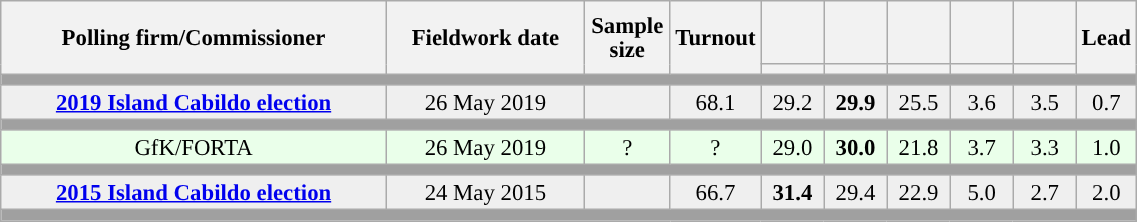<table class="wikitable collapsible collapsed" style="text-align:center; font-size:95%; line-height:16px;">
<tr style="height:42px;">
<th style="width:250px;" rowspan="2">Polling firm/Commissioner</th>
<th style="width:125px;" rowspan="2">Fieldwork date</th>
<th style="width:50px;" rowspan="2">Sample size</th>
<th style="width:45px;" rowspan="2">Turnout</th>
<th style="width:35px;"></th>
<th style="width:35px;"></th>
<th style="width:35px;"></th>
<th style="width:35px;"></th>
<th style="width:35px;"></th>
<th style="width:30px;" rowspan="2">Lead</th>
</tr>
<tr>
<th style="color:inherit;background:"></th>
<th style="color:inherit;background:"></th>
<th style="color:inherit;background:"></th>
<th style="color:inherit;background:"></th>
<th style="color:inherit;background:"></th>
</tr>
<tr>
<td colspan="10" style="background:#A0A0A0"></td>
</tr>
<tr style="background:#EFEFEF;">
<td><strong><a href='#'>2019 Island Cabildo election</a></strong></td>
<td>26 May 2019</td>
<td></td>
<td>68.1</td>
<td>29.2<br></td>
<td><strong>29.9</strong><br></td>
<td>25.5<br></td>
<td>3.6<br></td>
<td>3.5<br></td>
<td style="background:">0.7</td>
</tr>
<tr>
<td colspan="10" style="background:#A0A0A0"></td>
</tr>
<tr style="background:#EAFFEA;">
<td>GfK/FORTA</td>
<td>26 May 2019</td>
<td>?</td>
<td>?</td>
<td>29.0<br></td>
<td><strong>30.0</strong><br></td>
<td>21.8<br></td>
<td>3.7<br></td>
<td>3.3<br></td>
<td style="background:">1.0</td>
</tr>
<tr>
<td colspan="10" style="background:#A0A0A0"></td>
</tr>
<tr style="background:#EFEFEF;">
<td><strong><a href='#'>2015 Island Cabildo election</a></strong></td>
<td>24 May 2015</td>
<td></td>
<td>66.7</td>
<td><strong>31.4</strong><br></td>
<td>29.4<br></td>
<td>22.9<br></td>
<td>5.0<br></td>
<td>2.7<br></td>
<td style="background:">2.0</td>
</tr>
<tr>
<td colspan="10" style="background:#A0A0A0"></td>
</tr>
</table>
